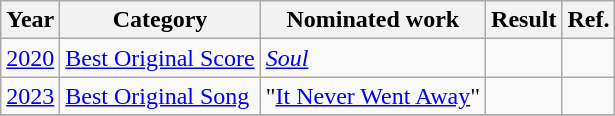<table class="wikitable">
<tr>
<th>Year</th>
<th>Category</th>
<th>Nominated work</th>
<th>Result</th>
<th>Ref.</th>
</tr>
<tr>
<td><a href='#'>2020</a></td>
<td><a href='#'>Best Original Score</a></td>
<td><em><a href='#'>Soul</a></em></td>
<td></td>
<td align="center"></td>
</tr>
<tr>
<td><a href='#'>2023</a></td>
<td><a href='#'>Best Original Song</a></td>
<td>"<a href='#'>It Never Went Away</a>" </td>
<td></td>
<td align="center"></td>
</tr>
<tr>
</tr>
</table>
